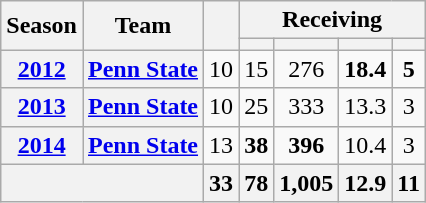<table class= "wikitable sortable" style="text-align:center;">
<tr>
<th rowspan="2">Season</th>
<th rowspan="2">Team</th>
<th rowspan="2"></th>
<th colspan="4">Receiving</th>
</tr>
<tr>
<th></th>
<th></th>
<th></th>
<th></th>
</tr>
<tr>
<th><a href='#'>2012</a></th>
<th><a href='#'>Penn State</a></th>
<td>10</td>
<td>15</td>
<td>276</td>
<td><strong>18.4</strong></td>
<td><strong>5</strong></td>
</tr>
<tr>
<th><a href='#'>2013</a></th>
<th><a href='#'>Penn State</a></th>
<td>10</td>
<td>25</td>
<td>333</td>
<td>13.3</td>
<td>3</td>
</tr>
<tr>
<th><a href='#'>2014</a></th>
<th><a href='#'>Penn State</a></th>
<td>13</td>
<td><strong>38</strong></td>
<td><strong>396</strong></td>
<td>10.4</td>
<td>3</td>
</tr>
<tr>
<th colspan="2"></th>
<th>33</th>
<th>78</th>
<th>1,005</th>
<th>12.9</th>
<th>11</th>
</tr>
</table>
